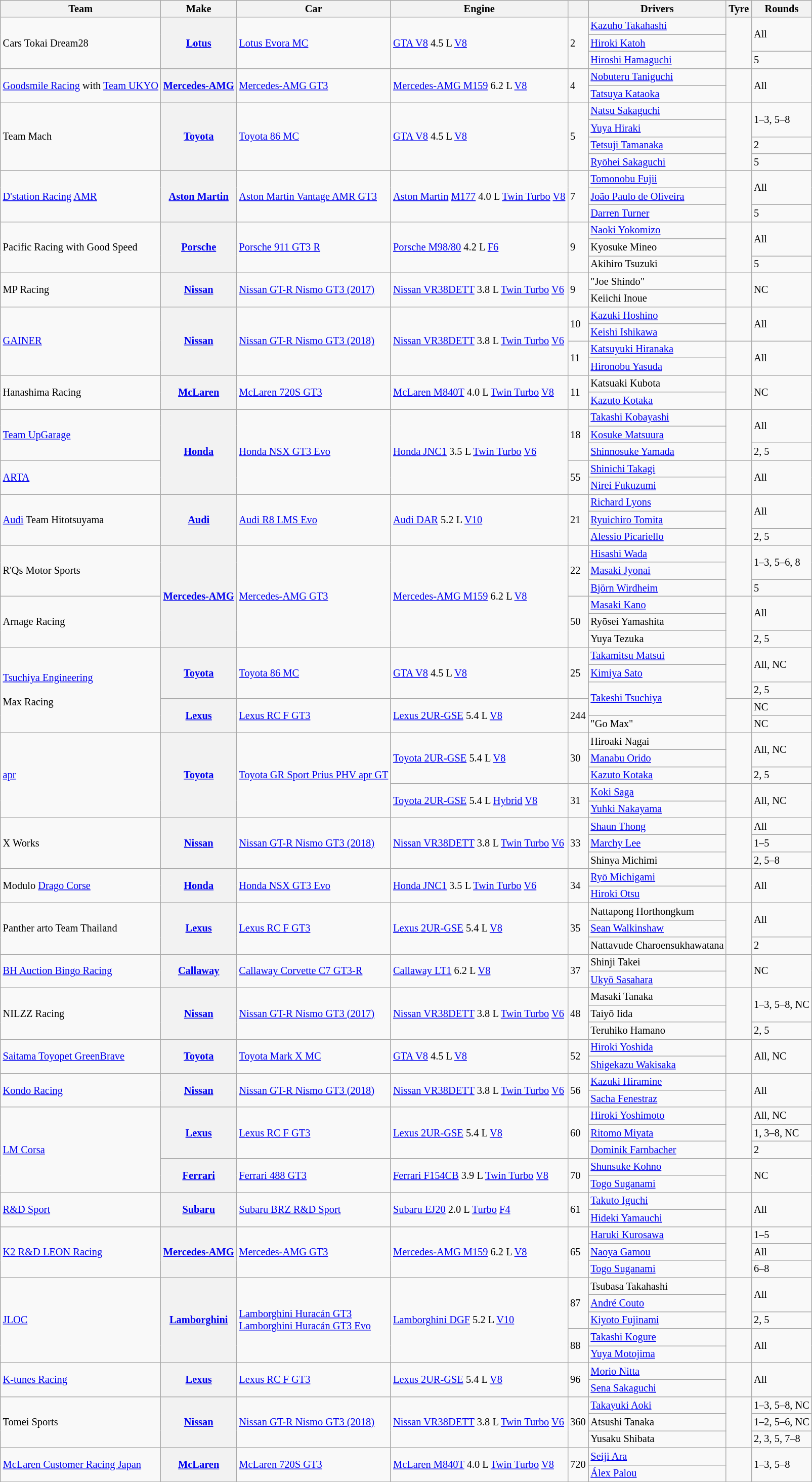<table class="wikitable" style="font-size: 85%">
<tr>
<th>Team</th>
<th>Make</th>
<th>Car</th>
<th>Engine</th>
<th></th>
<th>Drivers</th>
<th>Tyre</th>
<th>Rounds</th>
</tr>
<tr>
<td rowspan="3"> Cars Tokai Dream28 </td>
<th rowspan="3"><a href='#'>Lotus</a></th>
<td rowspan="3"><a href='#'>Lotus Evora MC</a></td>
<td rowspan="3"><a href='#'>GTA V8</a> 4.5 L <a href='#'>V8</a></td>
<td rowspan="3">2</td>
<td> <a href='#'>Kazuho Takahashi</a></td>
<td rowspan="3" align=center></td>
<td rowspan="2">All</td>
</tr>
<tr>
<td> <a href='#'>Hiroki Katoh</a></td>
</tr>
<tr>
<td> <a href='#'>Hiroshi Hamaguchi</a></td>
<td>5</td>
</tr>
<tr>
<td rowspan="2" nowrap> <a href='#'>Goodsmile Racing</a> with <a href='#'>Team UKYO</a></td>
<th rowspan=2 nowrap><a href='#'>Mercedes-AMG</a></th>
<td rowspan="2"><a href='#'>Mercedes-AMG GT3</a></td>
<td rowspan="2"><a href='#'>Mercedes-AMG M159</a> 6.2 L <a href='#'>V8</a></td>
<td rowspan="2">4</td>
<td> <a href='#'>Nobuteru Taniguchi</a></td>
<td rowspan="2" align=center></td>
<td rowspan="2">All</td>
</tr>
<tr>
<td> <a href='#'>Tatsuya Kataoka</a></td>
</tr>
<tr>
<td rowspan=4> Team Mach</td>
<th rowspan=4><a href='#'>Toyota</a></th>
<td rowspan=4><a href='#'>Toyota 86 MC</a></td>
<td rowspan=4><a href='#'>GTA V8</a> 4.5 L <a href='#'>V8</a></td>
<td rowspan=4>5</td>
<td> <a href='#'>Natsu Sakaguchi</a></td>
<td rowspan="4" align="center"></td>
<td rowspan=2>1–3, 5–8</td>
</tr>
<tr>
<td> <a href='#'>Yuya Hiraki</a></td>
</tr>
<tr>
<td> <a href='#'>Tetsuji Tamanaka</a></td>
<td>2</td>
</tr>
<tr>
<td> <a href='#'>Ryōhei Sakaguchi</a></td>
<td>5</td>
</tr>
<tr>
<td rowspan=3> <a href='#'>D'station Racing</a> <a href='#'>AMR</a></td>
<th rowspan=3><a href='#'>Aston Martin</a></th>
<td rowspan=3><a href='#'>Aston Martin Vantage AMR GT3</a></td>
<td rowspan=3><a href='#'>Aston Martin</a> <a href='#'>M177</a> 4.0 L <a href='#'>Twin Turbo</a> <a href='#'>V8</a></td>
<td rowspan=3>7</td>
<td> <a href='#'>Tomonobu Fujii</a></td>
<td rowspan=3 align=center></td>
<td rowspan=2>All</td>
</tr>
<tr>
<td> <a href='#'>João Paulo de Oliveira</a></td>
</tr>
<tr>
<td> <a href='#'>Darren Turner</a></td>
<td>5</td>
</tr>
<tr>
<td rowspan="3"> Pacific Racing with Good Speed</td>
<th rowspan="3"><a href='#'>Porsche</a></th>
<td rowspan="3"><a href='#'>Porsche 911 GT3 R</a></td>
<td rowspan="3"><a href='#'>Porsche M98/80</a> 4.2 L <a href='#'>F6</a></td>
<td rowspan="3">9</td>
<td> <a href='#'>Naoki Yokomizo</a></td>
<td rowspan="3" align="center"></td>
<td rowspan="2">All</td>
</tr>
<tr>
<td> Kyosuke Mineo</td>
</tr>
<tr>
<td> Akihiro Tsuzuki</td>
<td>5</td>
</tr>
<tr>
<td rowspan="2"> MP Racing</td>
<th rowspan="2"><a href='#'>Nissan</a></th>
<td rowspan="2"><a href='#'>Nissan GT-R Nismo GT3 (2017)</a></td>
<td rowspan="2"><a href='#'>Nissan VR38DETT</a> 3.8 L <a href='#'>Twin Turbo</a> <a href='#'>V6</a></td>
<td rowspan="2">9</td>
<td> "Joe Shindo"</td>
<td rowspan="2" align=center></td>
<td rowspan="2">NC</td>
</tr>
<tr>
<td> Keiichi Inoue</td>
</tr>
<tr>
<td rowspan="4"> <a href='#'>GAINER</a></td>
<th rowspan="4"><a href='#'>Nissan</a></th>
<td rowspan="4"><a href='#'>Nissan GT-R Nismo GT3 (2018)</a></td>
<td rowspan="4"><a href='#'>Nissan VR38DETT</a> 3.8 L <a href='#'>Twin Turbo</a> <a href='#'>V6</a></td>
<td rowspan="2">10</td>
<td> <a href='#'>Kazuki Hoshino</a></td>
<td rowspan="2" align=center></td>
<td rowspan="2">All</td>
</tr>
<tr>
<td> <a href='#'>Keishi Ishikawa</a></td>
</tr>
<tr>
<td rowspan="2">11</td>
<td> <a href='#'>Katsuyuki Hiranaka</a></td>
<td rowspan=2 align=center></td>
<td rowspan="2">All</td>
</tr>
<tr>
<td> <a href='#'>Hironobu Yasuda</a></td>
</tr>
<tr>
<td rowspan="2"> Hanashima Racing</td>
<th rowspan="2"><a href='#'>McLaren</a></th>
<td rowspan="2"><a href='#'>McLaren 720S GT3</a></td>
<td rowspan="2"><a href='#'>McLaren M840T</a> 4.0 L <a href='#'>Twin Turbo</a> <a href='#'>V8</a></td>
<td rowspan="2">11</td>
<td> Katsuaki Kubota</td>
<td rowspan="2" align=center></td>
<td rowspan="2">NC</td>
</tr>
<tr>
<td> <a href='#'>Kazuto Kotaka</a></td>
</tr>
<tr>
<td rowspan="3"> <a href='#'>Team UpGarage</a></td>
<th rowspan="5"><a href='#'>Honda</a></th>
<td rowspan="5"><a href='#'>Honda NSX GT3 Evo</a></td>
<td rowspan="5"><a href='#'>Honda JNC1</a> 3.5 L <a href='#'>Twin Turbo</a> <a href='#'>V6</a></td>
<td rowspan="3">18</td>
<td> <a href='#'>Takashi Kobayashi</a></td>
<td rowspan="3" align="center"></td>
<td rowspan="2">All</td>
</tr>
<tr>
<td> <a href='#'>Kosuke Matsuura</a></td>
</tr>
<tr>
<td> <a href='#'>Shinnosuke Yamada</a></td>
<td>2, 5</td>
</tr>
<tr>
<td rowspan=2> <a href='#'>ARTA</a></td>
<td rowspan=2>55</td>
<td> <a href='#'>Shinichi Takagi</a></td>
<td rowspan="2" align="center"></td>
<td rowspan=2>All</td>
</tr>
<tr>
<td> <a href='#'>Nirei Fukuzumi</a></td>
</tr>
<tr>
<td rowspan=3> <a href='#'>Audi</a> Team Hitotsuyama</td>
<th rowspan=3><a href='#'>Audi</a></th>
<td rowspan=3><a href='#'>Audi R8 LMS Evo</a></td>
<td rowspan=3><a href='#'>Audi DAR</a> 5.2 L <a href='#'>V10</a></td>
<td rowspan=3>21</td>
<td> <a href='#'>Richard Lyons</a></td>
<td rowspan="3" align="center"></td>
<td rowspan=2>All</td>
</tr>
<tr>
<td> <a href='#'>Ryuichiro Tomita</a></td>
</tr>
<tr>
<td> <a href='#'>Alessio Picariello</a></td>
<td>2, 5</td>
</tr>
<tr>
<td rowspan="3"> R'Qs Motor Sports</td>
<th rowspan="6"><a href='#'>Mercedes-AMG</a></th>
<td rowspan="6"><a href='#'>Mercedes-AMG GT3</a></td>
<td rowspan="6"><a href='#'>Mercedes-AMG M159</a> 6.2 L <a href='#'>V8</a></td>
<td rowspan="3">22</td>
<td> <a href='#'>Hisashi Wada</a></td>
<td rowspan="3" align="center"></td>
<td rowspan="2">1–3, 5–6, 8</td>
</tr>
<tr>
<td> <a href='#'>Masaki Jyonai</a></td>
</tr>
<tr>
<td> <a href='#'>Björn Wirdheim</a></td>
<td>5</td>
</tr>
<tr>
<td rowspan=3> Arnage Racing</td>
<td rowspan=3>50</td>
<td> <a href='#'>Masaki Kano</a></td>
<td rowspan="3" align="center"></td>
<td rowspan=2>All</td>
</tr>
<tr>
<td> Ryōsei Yamashita</td>
</tr>
<tr>
<td> Yuya Tezuka</td>
<td>2, 5</td>
</tr>
<tr>
<td rowspan=5> <a href='#'>Tsuchiya Engineering</a><br><br> Max Racing</td>
<th rowspan=3><a href='#'>Toyota</a></th>
<td rowspan=3><a href='#'>Toyota 86 MC</a></td>
<td rowspan=3><a href='#'>GTA V8</a> 4.5 L <a href='#'>V8</a></td>
<td rowspan=3>25</td>
<td> <a href='#'>Takamitsu Matsui</a></td>
<td rowspan="3" align="center"></td>
<td rowspan=2>All, NC</td>
</tr>
<tr>
<td> <a href='#'>Kimiya Sato</a></td>
</tr>
<tr>
<td rowspan="2"> <a href='#'>Takeshi Tsuchiya</a></td>
<td>2, 5</td>
</tr>
<tr>
<th rowspan="2"><a href='#'>Lexus</a></th>
<td rowspan="2"><a href='#'>Lexus RC F GT3</a></td>
<td rowspan="2"><a href='#'>Lexus 2UR-GSE</a> 5.4 L <a href='#'>V8</a></td>
<td rowspan="2">244</td>
<td rowspan="2" align=center></td>
<td>NC</td>
</tr>
<tr>
<td> "Go Max"</td>
<td>NC</td>
</tr>
<tr>
<td rowspan="5"> <a href='#'>apr</a></td>
<th rowspan="5"><a href='#'>Toyota</a></th>
<td rowspan="5"><a href='#'>Toyota GR Sport Prius PHV apr GT</a></td>
<td rowspan="3"><a href='#'>Toyota 2UR-GSE</a> 5.4 L <a href='#'>V8</a></td>
<td rowspan="3">30</td>
<td> Hiroaki Nagai</td>
<td rowspan="3" align="center"></td>
<td rowspan="2">All, NC</td>
</tr>
<tr>
<td> <a href='#'>Manabu Orido</a></td>
</tr>
<tr>
<td> <a href='#'>Kazuto Kotaka</a></td>
<td>2, 5</td>
</tr>
<tr>
<td rowspan="2"><a href='#'>Toyota 2UR-GSE</a> 5.4 L <a href='#'>Hybrid</a> <a href='#'>V8</a></td>
<td rowspan="2">31</td>
<td> <a href='#'>Koki Saga</a></td>
<td rowspan="2" align=center></td>
<td rowspan="2">All, NC</td>
</tr>
<tr>
<td> <a href='#'>Yuhki Nakayama</a></td>
</tr>
<tr>
<td rowspan=3> X Works</td>
<th rowspan=3><a href='#'>Nissan</a></th>
<td rowspan=3><a href='#'>Nissan GT-R Nismo GT3 (2018)</a></td>
<td rowspan=3><a href='#'>Nissan VR38DETT</a> 3.8 L <a href='#'>Twin Turbo</a> <a href='#'>V6</a></td>
<td rowspan=3>33</td>
<td> <a href='#'>Shaun Thong</a></td>
<td rowspan="3" align="center"></td>
<td>All</td>
</tr>
<tr>
<td> <a href='#'>Marchy Lee</a></td>
<td>1–5</td>
</tr>
<tr>
<td> Shinya Michimi</td>
<td>2, 5–8</td>
</tr>
<tr>
<td rowspan=2> Modulo <a href='#'>Drago Corse</a></td>
<th rowspan=2><a href='#'>Honda</a></th>
<td rowspan=2><a href='#'>Honda NSX GT3 Evo</a></td>
<td rowspan=2><a href='#'>Honda JNC1</a> 3.5 L <a href='#'>Twin Turbo</a> <a href='#'>V6</a></td>
<td rowspan=2>34</td>
<td> <a href='#'>Ryō Michigami</a></td>
<td rowspan=2 align=center></td>
<td rowspan=2>All</td>
</tr>
<tr>
<td> <a href='#'>Hiroki Otsu</a></td>
</tr>
<tr>
<td rowspan=3> Panther arto Team Thailand</td>
<th rowspan=3><a href='#'>Lexus</a></th>
<td rowspan=3><a href='#'>Lexus RC F GT3</a></td>
<td rowspan=3><a href='#'>Lexus 2UR-GSE</a> 5.4 L <a href='#'>V8</a></td>
<td rowspan=3>35</td>
<td> Nattapong Horthongkum</td>
<td rowspan=3 align=center></td>
<td rowspan="2">All</td>
</tr>
<tr>
<td> <a href='#'>Sean Walkinshaw</a></td>
</tr>
<tr>
<td nowrap> Nattavude Charoensukhawatana</td>
<td>2</td>
</tr>
<tr>
<td rowspan="2"> <a href='#'>BH Auction Bingo Racing</a></td>
<th rowspan="2"><a href='#'>Callaway</a></th>
<td rowspan="2"><a href='#'>Callaway Corvette C7 GT3-R</a></td>
<td rowspan="2"><a href='#'>Callaway LT1</a> 6.2 L <a href='#'>V8</a></td>
<td rowspan="2">37</td>
<td> Shinji Takei</td>
<td rowspan="2" align=center></td>
<td rowspan="2">NC</td>
</tr>
<tr>
<td> <a href='#'>Ukyō Sasahara</a></td>
</tr>
<tr>
<td rowspan=3> NILZZ Racing</td>
<th rowspan=3><a href='#'>Nissan</a></th>
<td rowspan=3><a href='#'>Nissan GT-R Nismo GT3 (2017)</a></td>
<td rowspan=3><a href='#'>Nissan VR38DETT</a> 3.8 L <a href='#'>Twin Turbo</a> <a href='#'>V6</a></td>
<td rowspan=3>48</td>
<td> Masaki Tanaka</td>
<td rowspan="3" align="center"></td>
<td rowspan=2>1–3, 5–8, NC</td>
</tr>
<tr>
<td> Taiyō Iida</td>
</tr>
<tr>
<td> Teruhiko Hamano</td>
<td>2, 5</td>
</tr>
<tr>
<td rowspan=2> <a href='#'>Saitama Toyopet GreenBrave</a></td>
<th rowspan=2><a href='#'>Toyota</a></th>
<td rowspan=2><a href='#'>Toyota Mark X MC</a></td>
<td rowspan=2><a href='#'>GTA V8</a> 4.5 L <a href='#'>V8</a></td>
<td rowspan=2>52</td>
<td> <a href='#'>Hiroki Yoshida</a></td>
<td rowspan="2" align=center></td>
<td rowspan=2>All, NC</td>
</tr>
<tr>
<td> <a href='#'>Shigekazu Wakisaka</a></td>
</tr>
<tr>
<td rowspan=2> <a href='#'>Kondo Racing</a></td>
<th rowspan=2><a href='#'>Nissan</a></th>
<td rowspan=2><a href='#'>Nissan GT-R Nismo GT3 (2018)</a></td>
<td rowspan=2><a href='#'>Nissan VR38DETT</a> 3.8 L <a href='#'>Twin Turbo</a> <a href='#'>V6</a></td>
<td rowspan=2>56</td>
<td> <a href='#'>Kazuki Hiramine</a></td>
<td rowspan=2 align=center></td>
<td rowspan=2>All</td>
</tr>
<tr>
<td> <a href='#'>Sacha Fenestraz</a></td>
</tr>
<tr>
<td rowspan="5"> <a href='#'>LM Corsa</a></td>
<th rowspan="3"><a href='#'>Lexus</a></th>
<td rowspan="3"><a href='#'>Lexus RC F GT3</a></td>
<td rowspan="3"><a href='#'>Lexus 2UR-GSE</a> 5.4 L <a href='#'>V8</a></td>
<td rowspan="3">60</td>
<td> <a href='#'>Hiroki Yoshimoto</a></td>
<td rowspan="3" align=center></td>
<td>All, NC</td>
</tr>
<tr>
<td> <a href='#'>Ritomo Miyata</a></td>
<td>1, 3–8, NC</td>
</tr>
<tr>
<td> <a href='#'>Dominik Farnbacher</a></td>
<td>2</td>
</tr>
<tr>
<th rowspan="2"><a href='#'>Ferrari</a></th>
<td rowspan="2"><a href='#'>Ferrari 488 GT3</a></td>
<td rowspan="2"><a href='#'>Ferrari F154CB</a> 3.9 L <a href='#'>Twin Turbo</a> <a href='#'>V8</a></td>
<td rowspan="2">70</td>
<td> <a href='#'>Shunsuke Kohno</a></td>
<td rowspan="2" align=center></td>
<td rowspan="2">NC</td>
</tr>
<tr>
<td> <a href='#'>Togo Suganami</a></td>
</tr>
<tr>
<td rowspan=2> <a href='#'>R&D Sport</a></td>
<th rowspan=2><a href='#'>Subaru</a></th>
<td rowspan=2><a href='#'>Subaru BRZ R&D Sport</a></td>
<td rowspan=2><a href='#'>Subaru EJ20</a> 2.0 L <a href='#'>Turbo</a> <a href='#'>F4</a></td>
<td rowspan=2>61</td>
<td> <a href='#'>Takuto Iguchi</a></td>
<td rowspan=2 align=center></td>
<td rowspan="2">All</td>
</tr>
<tr>
<td> <a href='#'>Hideki Yamauchi</a></td>
</tr>
<tr>
<td rowspan="3"> <a href='#'>K2 R&D LEON Racing</a></td>
<th rowspan="3"><a href='#'>Mercedes-AMG</a></th>
<td rowspan="3"><a href='#'>Mercedes-AMG GT3</a></td>
<td rowspan="3"><a href='#'>Mercedes-AMG M159</a> 6.2 L <a href='#'>V8</a></td>
<td rowspan="3">65</td>
<td> <a href='#'>Haruki Kurosawa</a></td>
<td rowspan="3" align="center"></td>
<td>1–5</td>
</tr>
<tr>
<td> <a href='#'>Naoya Gamou</a></td>
<td>All</td>
</tr>
<tr>
<td> <a href='#'>Togo Suganami</a></td>
<td>6–8</td>
</tr>
<tr>
<td rowspan=5> <a href='#'>JLOC</a></td>
<th rowspan=5><a href='#'>Lamborghini</a></th>
<td rowspan=5><a href='#'>Lamborghini Huracán GT3</a> <small></small><br> <a href='#'>Lamborghini Huracán GT3 Evo</a> <small></small></td>
<td rowspan=5><a href='#'>Lamborghini DGF</a> 5.2 L <a href='#'>V10</a></td>
<td rowspan=3>87</td>
<td> Tsubasa Takahashi</td>
<td rowspan="3" align="center"></td>
<td rowspan=2>All</td>
</tr>
<tr>
<td> <a href='#'>André Couto</a></td>
</tr>
<tr>
<td> <a href='#'>Kiyoto Fujinami</a></td>
<td>2, 5</td>
</tr>
<tr>
<td rowspan=2>88</td>
<td> <a href='#'>Takashi Kogure</a></td>
<td rowspan="2" align="center"></td>
<td rowspan=2>All</td>
</tr>
<tr>
<td> <a href='#'>Yuya Motojima</a></td>
</tr>
<tr>
<td rowspan="2"> <a href='#'>K-tunes Racing</a></td>
<th rowspan="2"><a href='#'>Lexus</a></th>
<td rowspan="2"><a href='#'>Lexus RC F GT3</a></td>
<td rowspan="2"><a href='#'>Lexus 2UR-GSE</a> 5.4 L <a href='#'>V8</a></td>
<td rowspan="2">96</td>
<td> <a href='#'>Morio Nitta</a></td>
<td rowspan="2" align=center></td>
<td rowspan="2">All</td>
</tr>
<tr>
<td> <a href='#'>Sena Sakaguchi</a></td>
</tr>
<tr>
<td rowspan=3> Tomei Sports</td>
<th rowspan=3><a href='#'>Nissan</a></th>
<td rowspan=3><a href='#'>Nissan GT-R Nismo GT3 (2018)</a></td>
<td rowspan=3><a href='#'>Nissan VR38DETT</a> 3.8 L <a href='#'>Twin Turbo</a> <a href='#'>V6</a></td>
<td rowspan=3>360</td>
<td> <a href='#'>Takayuki Aoki</a></td>
<td rowspan="3" align="center"></td>
<td nowrap>1–3, 5–8, NC</td>
</tr>
<tr>
<td> Atsushi Tanaka</td>
<td nowrap>1–2, 5–6, NC</td>
</tr>
<tr>
<td> Yusaku Shibata</td>
<td nowrap>2, 3, 5, 7–8</td>
</tr>
<tr>
<td rowspan=2> <a href='#'>McLaren Customer Racing Japan</a></td>
<th rowspan=2><a href='#'>McLaren</a></th>
<td rowspan=2><a href='#'>McLaren 720S GT3</a></td>
<td rowspan=2><a href='#'>McLaren M840T</a> 4.0 L <a href='#'>Twin Turbo</a> <a href='#'>V8</a></td>
<td rowspan=2>720</td>
<td> <a href='#'>Seiji Ara</a></td>
<td rowspan=2 align=center></td>
<td rowspan=2>1–3, 5–8</td>
</tr>
<tr>
<td> <a href='#'>Álex Palou</a></td>
</tr>
<tr>
</tr>
</table>
